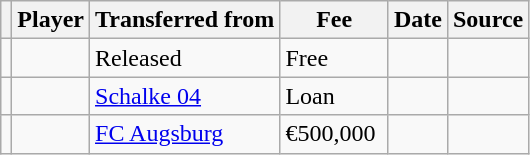<table class="wikitable plainrowheaders sortable">
<tr>
<th></th>
<th scope="col">Player</th>
<th>Transferred from</th>
<th style="width: 65px;">Fee</th>
<th scope="col">Date</th>
<th scope="col">Source</th>
</tr>
<tr>
<td align="center"></td>
<td></td>
<td>Released</td>
<td>Free</td>
<td></td>
<td></td>
</tr>
<tr>
<td align="center"></td>
<td></td>
<td> <a href='#'>Schalke 04</a></td>
<td>Loan</td>
<td></td>
<td></td>
</tr>
<tr>
<td align="center"></td>
<td></td>
<td> <a href='#'>FC Augsburg</a></td>
<td>€500,000</td>
<td></td>
<td></td>
</tr>
</table>
